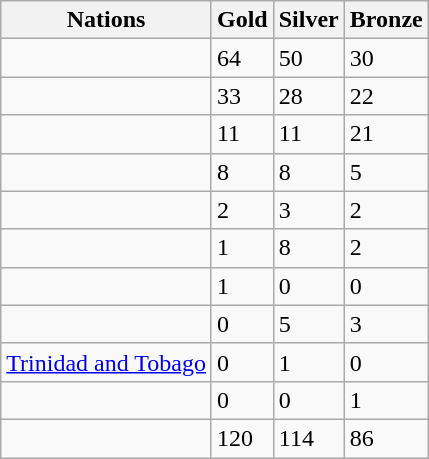<table class="wikitable">
<tr>
<th>Nations</th>
<th>Gold</th>
<th>Silver</th>
<th>Bronze</th>
</tr>
<tr>
<td></td>
<td>64</td>
<td>50</td>
<td>30</td>
</tr>
<tr>
<td></td>
<td>33</td>
<td>28</td>
<td>22</td>
</tr>
<tr>
<td></td>
<td>11</td>
<td>11</td>
<td>21</td>
</tr>
<tr>
<td></td>
<td>8</td>
<td>8</td>
<td>5</td>
</tr>
<tr>
<td></td>
<td>2</td>
<td>3</td>
<td>2</td>
</tr>
<tr>
<td></td>
<td>1</td>
<td>8</td>
<td>2</td>
</tr>
<tr>
<td></td>
<td>1</td>
<td>0</td>
<td>0</td>
</tr>
<tr>
<td></td>
<td>0</td>
<td>5</td>
<td>3</td>
</tr>
<tr>
<td> <a href='#'>Trinidad and Tobago</a></td>
<td>0</td>
<td>1</td>
<td>0</td>
</tr>
<tr>
<td></td>
<td>0</td>
<td>0</td>
<td>1</td>
</tr>
<tr>
<td></td>
<td>120</td>
<td>114</td>
<td>86</td>
</tr>
</table>
